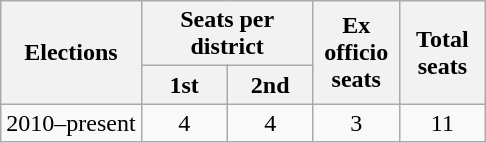<table class="wikitable">
<tr>
<th rowspan="2">Elections</th>
<th colspan="2">Seats per district</th>
<th rowspan="2" width="50px">Ex officio seats</th>
<th rowspan="2" width="50px">Total seats</th>
</tr>
<tr>
<th width="50px">1st</th>
<th width="50px">2nd</th>
</tr>
<tr align="center">
<td>2010–present</td>
<td>4</td>
<td>4</td>
<td>3</td>
<td>11</td>
</tr>
</table>
